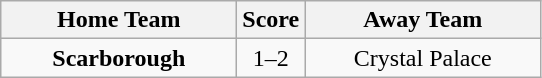<table class="wikitable" style="text-align:center">
<tr>
<th width=150>Home Team</th>
<th width=20>Score</th>
<th width=150>Away Team</th>
</tr>
<tr>
<td><strong>Scarborough</strong></td>
<td>1–2</td>
<td>Crystal Palace</td>
</tr>
</table>
